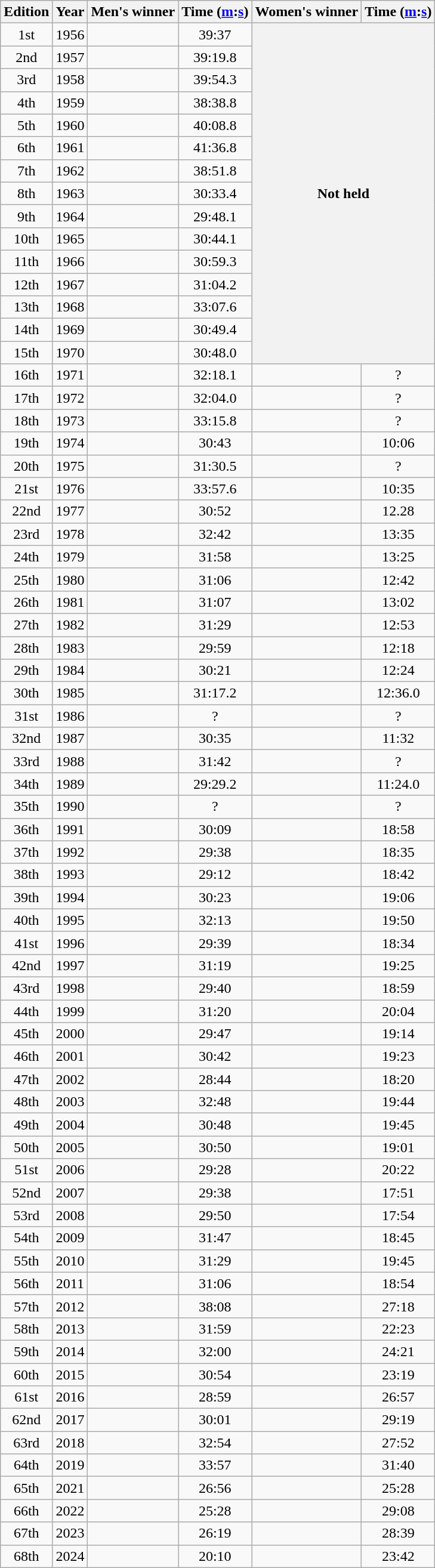<table class="wikitable" style="text-align:center">
<tr>
<th>Edition</th>
<th>Year</th>
<th>Men's winner</th>
<th>Time (<a href='#'>m</a>:<a href='#'>s</a>)</th>
<th>Women's winner</th>
<th>Time (<a href='#'>m</a>:<a href='#'>s</a>)</th>
</tr>
<tr>
<td>1st</td>
<td>1956</td>
<td align=left></td>
<td>39:37</td>
<th colspan=2 rowspan=15>Not held</th>
</tr>
<tr>
<td>2nd</td>
<td>1957</td>
<td align=left></td>
<td>39:19.8</td>
</tr>
<tr>
<td>3rd</td>
<td>1958</td>
<td align=left></td>
<td>39:54.3</td>
</tr>
<tr>
<td>4th</td>
<td>1959</td>
<td align=left></td>
<td>38:38.8</td>
</tr>
<tr>
<td>5th</td>
<td>1960</td>
<td align=left></td>
<td>40:08.8</td>
</tr>
<tr>
<td>6th</td>
<td>1961</td>
<td align=left></td>
<td>41:36.8</td>
</tr>
<tr>
<td>7th</td>
<td>1962</td>
<td align=left></td>
<td>38:51.8</td>
</tr>
<tr>
<td>8th</td>
<td>1963</td>
<td align=left></td>
<td>30:33.4</td>
</tr>
<tr>
<td>9th</td>
<td>1964</td>
<td align=left></td>
<td>29:48.1</td>
</tr>
<tr>
<td>10th</td>
<td>1965</td>
<td align=left></td>
<td>30:44.1</td>
</tr>
<tr>
<td>11th</td>
<td>1966</td>
<td align=left></td>
<td>30:59.3</td>
</tr>
<tr>
<td>12th</td>
<td>1967</td>
<td align=left></td>
<td>31:04.2</td>
</tr>
<tr>
<td>13th</td>
<td>1968</td>
<td align=left></td>
<td>33:07.6</td>
</tr>
<tr>
<td>14th</td>
<td>1969</td>
<td align=left></td>
<td>30:49.4</td>
</tr>
<tr>
<td>15th</td>
<td>1970</td>
<td align=left></td>
<td>30:48.0</td>
</tr>
<tr>
<td>16th</td>
<td>1971</td>
<td align=left></td>
<td>32:18.1</td>
<td align=left></td>
<td>?</td>
</tr>
<tr>
<td>17th</td>
<td>1972</td>
<td align=left></td>
<td>32:04.0</td>
<td align=left></td>
<td>?</td>
</tr>
<tr>
<td>18th</td>
<td>1973</td>
<td align=left></td>
<td>33:15.8</td>
<td align=left></td>
<td>?</td>
</tr>
<tr>
<td>19th</td>
<td>1974</td>
<td align=left></td>
<td>30:43</td>
<td align=left></td>
<td>10:06</td>
</tr>
<tr>
<td>20th</td>
<td>1975</td>
<td align=left></td>
<td>31:30.5</td>
<td align=left></td>
<td>?</td>
</tr>
<tr>
<td>21st</td>
<td>1976</td>
<td align=left></td>
<td>33:57.6</td>
<td align=left></td>
<td>10:35</td>
</tr>
<tr>
<td>22nd</td>
<td>1977</td>
<td align=left></td>
<td>30:52</td>
<td align=left></td>
<td>12.28</td>
</tr>
<tr>
<td>23rd</td>
<td>1978</td>
<td align=left></td>
<td>32:42</td>
<td align=left></td>
<td>13:35</td>
</tr>
<tr>
<td>24th</td>
<td>1979</td>
<td align=left></td>
<td>31:58</td>
<td align=left></td>
<td>13:25</td>
</tr>
<tr>
<td>25th</td>
<td>1980</td>
<td align=left></td>
<td>31:06</td>
<td align=left></td>
<td>12:42</td>
</tr>
<tr>
<td>26th</td>
<td>1981</td>
<td align=left></td>
<td>31:07</td>
<td align=left></td>
<td>13:02</td>
</tr>
<tr>
<td>27th</td>
<td>1982</td>
<td align=left></td>
<td>31:29</td>
<td align=left></td>
<td>12:53</td>
</tr>
<tr>
<td>28th</td>
<td>1983</td>
<td align=left></td>
<td>29:59</td>
<td align=left></td>
<td>12:18</td>
</tr>
<tr>
<td>29th</td>
<td>1984</td>
<td align=left></td>
<td>30:21</td>
<td align=left></td>
<td>12:24</td>
</tr>
<tr>
<td>30th</td>
<td>1985</td>
<td align=left></td>
<td>31:17.2</td>
<td align=left></td>
<td>12:36.0</td>
</tr>
<tr>
<td>31st</td>
<td>1986</td>
<td align=left></td>
<td>?</td>
<td align=left></td>
<td>?</td>
</tr>
<tr>
<td>32nd</td>
<td>1987</td>
<td align=left></td>
<td>30:35</td>
<td align=left></td>
<td>11:32</td>
</tr>
<tr>
<td>33rd</td>
<td>1988</td>
<td align=left></td>
<td>31:42</td>
<td align=left></td>
<td>?</td>
</tr>
<tr>
<td>34th</td>
<td>1989</td>
<td align=left></td>
<td>29:29.2</td>
<td align=left></td>
<td>11:24.0</td>
</tr>
<tr>
<td>35th</td>
<td>1990</td>
<td align=left></td>
<td>?</td>
<td align=left></td>
<td>?</td>
</tr>
<tr>
<td>36th</td>
<td>1991</td>
<td align=left></td>
<td>30:09</td>
<td align=left></td>
<td>18:58</td>
</tr>
<tr>
<td>37th</td>
<td>1992</td>
<td align=left></td>
<td>29:38</td>
<td align=left></td>
<td>18:35</td>
</tr>
<tr>
<td>38th</td>
<td>1993</td>
<td align=left></td>
<td>29:12</td>
<td align=left></td>
<td>18:42</td>
</tr>
<tr>
<td>39th</td>
<td>1994</td>
<td align=left></td>
<td>30:23</td>
<td align=left></td>
<td>19:06</td>
</tr>
<tr>
<td>40th</td>
<td>1995</td>
<td align=left></td>
<td>32:13</td>
<td align=left></td>
<td>19:50</td>
</tr>
<tr>
<td>41st</td>
<td>1996</td>
<td align=left></td>
<td>29:39</td>
<td align=left></td>
<td>18:34</td>
</tr>
<tr>
<td>42nd</td>
<td>1997</td>
<td align=left></td>
<td>31:19</td>
<td align=left></td>
<td>19:25</td>
</tr>
<tr>
<td>43rd</td>
<td>1998</td>
<td align=left></td>
<td>29:40</td>
<td align=left></td>
<td>18:59</td>
</tr>
<tr>
<td>44th</td>
<td>1999</td>
<td align=left></td>
<td>31:20</td>
<td align=left></td>
<td>20:04</td>
</tr>
<tr>
<td>45th</td>
<td>2000</td>
<td align=left></td>
<td>29:47</td>
<td align=left></td>
<td>19:14</td>
</tr>
<tr>
<td>46th</td>
<td>2001</td>
<td align=left></td>
<td>30:42</td>
<td align=left></td>
<td>19:23</td>
</tr>
<tr>
<td>47th</td>
<td>2002</td>
<td align=left></td>
<td>28:44</td>
<td align=left></td>
<td>18:20</td>
</tr>
<tr>
<td>48th</td>
<td>2003</td>
<td align=left></td>
<td>32:48</td>
<td align=left></td>
<td>19:44</td>
</tr>
<tr>
<td>49th</td>
<td>2004</td>
<td align=left></td>
<td>30:48</td>
<td align=left></td>
<td>19:45</td>
</tr>
<tr>
<td>50th</td>
<td>2005</td>
<td align=left></td>
<td>30:50</td>
<td align=left></td>
<td>19:01</td>
</tr>
<tr>
<td>51st</td>
<td>2006</td>
<td align=left></td>
<td>29:28</td>
<td align=left></td>
<td>20:22</td>
</tr>
<tr>
<td>52nd</td>
<td>2007</td>
<td align=left></td>
<td>29:38</td>
<td align=left></td>
<td>17:51</td>
</tr>
<tr>
<td>53rd</td>
<td>2008</td>
<td align=left></td>
<td>29:50</td>
<td align=left></td>
<td>17:54</td>
</tr>
<tr>
<td>54th</td>
<td>2009</td>
<td align=left></td>
<td>31:47</td>
<td align=left></td>
<td>18:45</td>
</tr>
<tr>
<td>55th</td>
<td>2010</td>
<td align=left></td>
<td>31:29</td>
<td align=left></td>
<td>19:45</td>
</tr>
<tr>
<td>56th</td>
<td>2011</td>
<td align=left></td>
<td>31:06</td>
<td align=left></td>
<td>18:54</td>
</tr>
<tr>
<td>57th</td>
<td>2012</td>
<td align=left></td>
<td>38:08</td>
<td align=left></td>
<td>27:18</td>
</tr>
<tr>
<td>58th</td>
<td>2013</td>
<td align=left></td>
<td>31:59</td>
<td align=left></td>
<td>22:23</td>
</tr>
<tr>
<td>59th</td>
<td>2014</td>
<td align=left></td>
<td>32:00</td>
<td align=left></td>
<td>24:21</td>
</tr>
<tr>
<td>60th</td>
<td>2015</td>
<td align=left></td>
<td>30:54</td>
<td align=left></td>
<td>23:19</td>
</tr>
<tr>
<td>61st</td>
<td>2016</td>
<td align=left></td>
<td>28:59</td>
<td align=left></td>
<td>26:57</td>
</tr>
<tr>
<td>62nd</td>
<td>2017</td>
<td align=left></td>
<td>30:01</td>
<td align=left></td>
<td>29:19</td>
</tr>
<tr>
<td>63rd</td>
<td>2018</td>
<td align=left></td>
<td>32:54</td>
<td align=left></td>
<td>27:52</td>
</tr>
<tr>
<td>64th</td>
<td>2019</td>
<td align=left></td>
<td>33:57</td>
<td align=left></td>
<td>31:40</td>
</tr>
<tr>
<td>65th</td>
<td>2021</td>
<td align=left></td>
<td>26:56</td>
<td align=left></td>
<td>25:28</td>
</tr>
<tr>
<td>66th</td>
<td>2022</td>
<td align=left></td>
<td>25:28</td>
<td align=left></td>
<td>29:08</td>
</tr>
<tr>
<td>67th</td>
<td>2023</td>
<td align=left></td>
<td>26:19</td>
<td align=left></td>
<td>28:39</td>
</tr>
<tr>
<td>68th</td>
<td>2024</td>
<td align=left></td>
<td>20:10</td>
<td align=left></td>
<td>23:42</td>
</tr>
</table>
